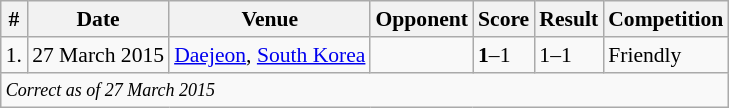<table class="wikitable" style="font-size:90%; text-align: lef;">
<tr>
<th>#</th>
<th>Date</th>
<th>Venue</th>
<th>Opponent</th>
<th>Score</th>
<th>Result</th>
<th>Competition</th>
</tr>
<tr>
<td>1.</td>
<td>27 March 2015</td>
<td><a href='#'>Daejeon</a>, <a href='#'>South Korea</a></td>
<td></td>
<td><strong>1</strong>–1</td>
<td>1–1</td>
<td>Friendly</td>
</tr>
<tr>
<td colspan="12"><small><em>Correct as of 27 March 2015</em></small></td>
</tr>
</table>
